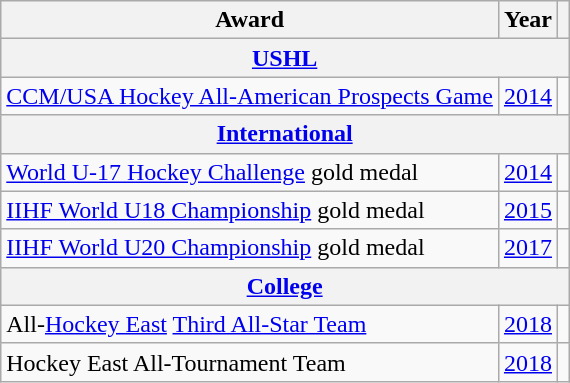<table class="wikitable">
<tr>
<th>Award</th>
<th>Year</th>
<th></th>
</tr>
<tr>
<th colspan="3"><a href='#'>USHL</a></th>
</tr>
<tr>
<td><a href='#'>CCM/USA Hockey All-American Prospects Game</a></td>
<td><a href='#'>2014</a></td>
<td></td>
</tr>
<tr>
<th colspan="3"><a href='#'>International</a></th>
</tr>
<tr>
<td><a href='#'>World U-17 Hockey Challenge</a> gold medal</td>
<td><a href='#'>2014</a></td>
<td></td>
</tr>
<tr>
<td><a href='#'>IIHF World U18 Championship</a> gold medal</td>
<td><a href='#'>2015</a></td>
<td></td>
</tr>
<tr>
<td><a href='#'>IIHF World U20 Championship</a> gold medal</td>
<td><a href='#'>2017</a></td>
<td></td>
</tr>
<tr>
<th colspan="3"><a href='#'>College</a></th>
</tr>
<tr>
<td>All-<a href='#'>Hockey East</a> <a href='#'>Third All-Star Team</a></td>
<td><a href='#'>2018</a></td>
<td></td>
</tr>
<tr>
<td>Hockey East All-Tournament Team</td>
<td><a href='#'>2018</a></td>
<td></td>
</tr>
</table>
